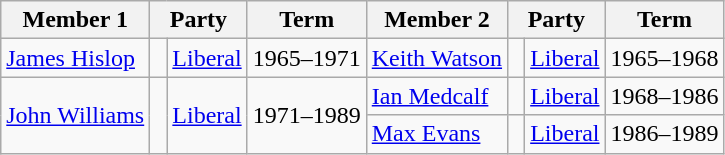<table class="wikitable">
<tr>
<th>Member 1</th>
<th colspan=2>Party</th>
<th>Term</th>
<th>Member 2</th>
<th colspan=2>Party</th>
<th>Term</th>
</tr>
<tr>
<td><a href='#'>James Hislop</a></td>
<td> </td>
<td><a href='#'>Liberal</a></td>
<td>1965–1971</td>
<td><a href='#'>Keith Watson</a></td>
<td> </td>
<td><a href='#'>Liberal</a></td>
<td>1965–1968</td>
</tr>
<tr>
<td rowspan=2><a href='#'>John Williams</a></td>
<td rowspan=2 > </td>
<td rowspan=2><a href='#'>Liberal</a></td>
<td rowspan=2>1971–1989</td>
<td><a href='#'>Ian Medcalf</a></td>
<td> </td>
<td><a href='#'>Liberal</a></td>
<td>1968–1986</td>
</tr>
<tr>
<td><a href='#'>Max Evans</a></td>
<td> </td>
<td><a href='#'>Liberal</a></td>
<td>1986–1989</td>
</tr>
</table>
